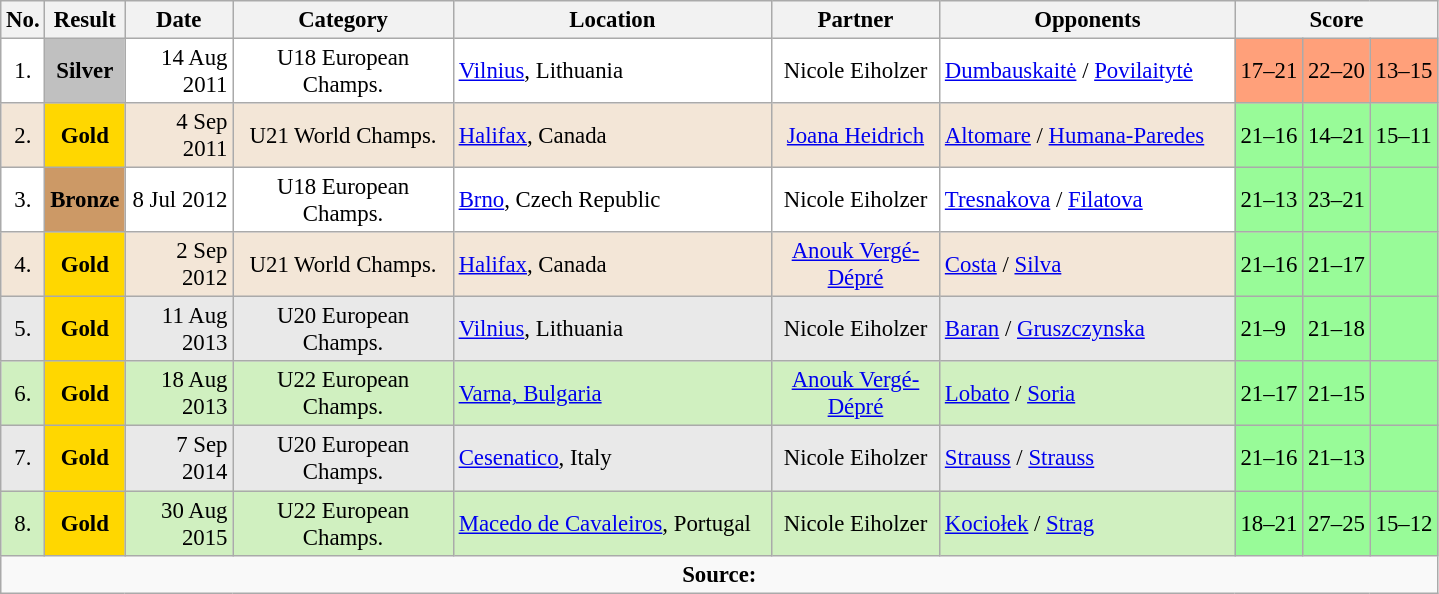<table class="sortable wikitable" style=font-size:95%>
<tr>
<th>No.</th>
<th>Result</th>
<th width="65">Date</th>
<th width="140">Category</th>
<th width="205">Location</th>
<th width="105">Partner</th>
<th width="190">Opponents</th>
<th colspan="3">Score</th>
</tr>
<tr bgcolor=#ffffff>
<td align=center>1.</td>
<td align=center style="background:silver;"><strong>Silver</strong></td>
<td align=right>14 Aug 2011</td>
<td align=center>U18 European Champs.</td>
<td> <a href='#'>Vilnius</a>, Lithuania</td>
<td align=center>Nicole Eiholzer</td>
<td> <a href='#'>Dumbauskaitė</a> / <a href='#'>Povilaitytė</a></td>
<td style="background:#ffa07a;">17–21</td>
<td style="background:#ffa07a;">22–20</td>
<td style="background:#ffa07a;">13–15</td>
</tr>
<tr bgcolor=f3e6d7>
<td align=center>2.</td>
<td align=center style="background:gold;"><strong>Gold</strong></td>
<td align=right>4 Sep 2011</td>
<td align=center>U21 World Champs.</td>
<td> <a href='#'>Halifax</a>, Canada</td>
<td align=center><a href='#'>Joana Heidrich</a></td>
<td> <a href='#'>Altomare</a> / <a href='#'>Humana-Paredes</a></td>
<td bgcolor=98FB98>21–16</td>
<td bgcolor=98FB98>14–21</td>
<td bgcolor=98FB98>15–11</td>
</tr>
<tr bgcolor=#ffffff>
<td align=center>3.</td>
<td align=center style="background:#cc9966;"><strong>Bronze</strong></td>
<td align=right>8 Jul 2012</td>
<td align=center>U18 European Champs.</td>
<td> <a href='#'>Brno</a>, Czech Republic</td>
<td align=center>Nicole Eiholzer</td>
<td> <a href='#'>Tresnakova</a> / <a href='#'>Filatova</a></td>
<td bgcolor=98FB98>21–13</td>
<td bgcolor=98FB98>23–21</td>
<td bgcolor=98FB98></td>
</tr>
<tr bgcolor=f3e6d7>
<td align=center>4.</td>
<td align=center style="background:gold;"><strong>Gold</strong></td>
<td align=right>2 Sep 2012</td>
<td align=center>U21 World Champs.</td>
<td> <a href='#'>Halifax</a>, Canada</td>
<td align=center><a href='#'>Anouk Vergé-Dépré</a></td>
<td> <a href='#'>Costa</a> / <a href='#'>Silva</a></td>
<td bgcolor=98FB98>21–16</td>
<td bgcolor=98FB98>21–17</td>
<td bgcolor=98FB98></td>
</tr>
<tr bgcolor=#E9E9E9>
<td align=center>5.</td>
<td align=center style="background:gold;"><strong>Gold</strong></td>
<td align=right>11 Aug 2013</td>
<td align=center>U20 European Champs.</td>
<td> <a href='#'>Vilnius</a>, Lithuania</td>
<td align=center>Nicole Eiholzer</td>
<td> <a href='#'>Baran</a> / <a href='#'>Gruszczynska</a></td>
<td bgcolor=98FB98>21–9</td>
<td bgcolor=98FB98>21–18</td>
<td bgcolor=98FB98></td>
</tr>
<tr bgcolor=#d0f0c0>
<td align=center>6.</td>
<td align=center style="background:gold;"><strong>Gold</strong></td>
<td align=right>18 Aug 2013</td>
<td align=center>U22 European Champs.</td>
<td> <a href='#'>Varna, Bulgaria</a></td>
<td align=center><a href='#'>Anouk Vergé-Dépré</a></td>
<td> <a href='#'>Lobato</a> / <a href='#'>Soria</a></td>
<td bgcolor=98FB98>21–17</td>
<td bgcolor=98FB98>21–15</td>
<td bgcolor=98FB98></td>
</tr>
<tr bgcolor=#E9E9E9>
<td align=center>7.</td>
<td align=center style="background:gold;"><strong>Gold</strong></td>
<td align=right>7 Sep 2014</td>
<td align=center>U20 European Champs.</td>
<td> <a href='#'>Cesenatico</a>, Italy</td>
<td align=center>Nicole Eiholzer</td>
<td> <a href='#'>Strauss</a> / <a href='#'>Strauss</a></td>
<td bgcolor=98FB98>21–16</td>
<td bgcolor=98FB98>21–13</td>
<td bgcolor=98FB98></td>
</tr>
<tr bgcolor=#d0f0c0>
<td align=center>8.</td>
<td align=center style="background:gold;"><strong>Gold</strong></td>
<td align=right>30 Aug 2015</td>
<td align=center>U22 European Champs.</td>
<td> <a href='#'>Macedo de Cavaleiros</a>, Portugal</td>
<td align=center>Nicole Eiholzer</td>
<td> <a href='#'>Kociołek</a> / <a href='#'>Strag</a></td>
<td bgcolor=98FB98>18–21</td>
<td bgcolor=98FB98>27–25</td>
<td bgcolor=98FB98>15–12</td>
</tr>
<tr>
<td align=center colspan ="10"><strong>Source:</strong> </td>
</tr>
</table>
